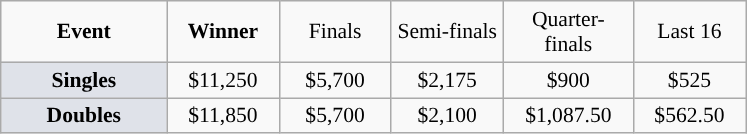<table class=wikitable style="font-size:90%;text-align:center">
<tr>
<td style="width:104px;"><strong>Event</strong></td>
<td style="width:68px;"><strong>Winner</strong></td>
<td style="width:68px;">Finals</td>
<td style="width:68px;">Semi-finals</td>
<td style="width:80px;">Quarter-finals</td>
<td style="width:68px;">Last 16</td>
</tr>
<tr>
<td style="background:#dfe2e9;"><strong>Singles</strong></td>
<td>$11,250</td>
<td>$5,700</td>
<td>$2,175</td>
<td>$900</td>
<td>$525</td>
</tr>
<tr>
<td style="background:#dfe2e9;"><strong>Doubles</strong></td>
<td>$11,850</td>
<td>$5,700</td>
<td>$2,100</td>
<td>$1,087.50</td>
<td>$562.50</td>
</tr>
</table>
